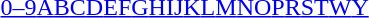<table id="toc" class="toc" summary="Class">
<tr>
<th></th>
</tr>
<tr>
<td style="text-align:center;"><a href='#'>0–9</a><a href='#'>A</a><a href='#'>B</a><a href='#'>C</a><a href='#'>D</a><a href='#'>E</a><a href='#'>F</a><a href='#'>G</a><a href='#'>H</a><a href='#'>I</a><a href='#'>J</a><a href='#'>K</a><a href='#'>L</a><a href='#'>M</a><a href='#'>N</a><a href='#'>O</a><a href='#'>P</a><a href='#'>R</a><a href='#'>S</a><a href='#'>T</a><a href='#'>W</a><a href='#'>Y</a></td>
</tr>
</table>
